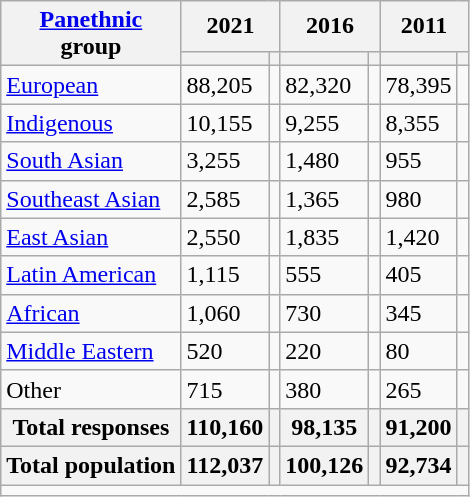<table class="wikitable collapsible sortable">
<tr>
<th rowspan="2"><a href='#'>Panethnic</a><br>group</th>
<th colspan="2">2021</th>
<th colspan="2">2016</th>
<th colspan="2">2011</th>
</tr>
<tr>
<th><a href='#'></a></th>
<th></th>
<th></th>
<th></th>
<th></th>
<th></th>
</tr>
<tr>
<td><a href='#'>European</a></td>
<td>88,205</td>
<td></td>
<td>82,320</td>
<td></td>
<td>78,395</td>
<td></td>
</tr>
<tr>
<td><a href='#'>Indigenous</a></td>
<td>10,155</td>
<td></td>
<td>9,255</td>
<td></td>
<td>8,355</td>
<td></td>
</tr>
<tr>
<td><a href='#'>South Asian</a></td>
<td>3,255</td>
<td></td>
<td>1,480</td>
<td></td>
<td>955</td>
<td></td>
</tr>
<tr>
<td><a href='#'>Southeast Asian</a></td>
<td>2,585</td>
<td></td>
<td>1,365</td>
<td></td>
<td>980</td>
<td></td>
</tr>
<tr>
<td><a href='#'>East Asian</a></td>
<td>2,550</td>
<td></td>
<td>1,835</td>
<td></td>
<td>1,420</td>
<td></td>
</tr>
<tr>
<td><a href='#'>Latin American</a></td>
<td>1,115</td>
<td></td>
<td>555</td>
<td></td>
<td>405</td>
<td></td>
</tr>
<tr>
<td><a href='#'>African</a></td>
<td>1,060</td>
<td></td>
<td>730</td>
<td></td>
<td>345</td>
<td></td>
</tr>
<tr>
<td><a href='#'>Middle Eastern</a></td>
<td>520</td>
<td></td>
<td>220</td>
<td></td>
<td>80</td>
<td></td>
</tr>
<tr>
<td>Other</td>
<td>715</td>
<td></td>
<td>380</td>
<td></td>
<td>265</td>
<td></td>
</tr>
<tr>
<th>Total responses</th>
<th>110,160</th>
<th></th>
<th>98,135</th>
<th></th>
<th>91,200</th>
<th></th>
</tr>
<tr>
<th>Total population</th>
<th>112,037</th>
<th></th>
<th>100,126</th>
<th></th>
<th>92,734</th>
<th></th>
</tr>
<tr class="sortbottom">
<td colspan="15"></td>
</tr>
</table>
